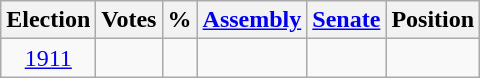<table class=wikitable style=text-align:center>
<tr>
<th>Election</th>
<th>Votes</th>
<th>%</th>
<th><a href='#'>Assembly</a></th>
<th><a href='#'>Senate</a></th>
<th>Position</th>
</tr>
<tr>
<td><a href='#'>1911</a></td>
<td></td>
<td></td>
<td></td>
<td></td>
<td></td>
</tr>
</table>
